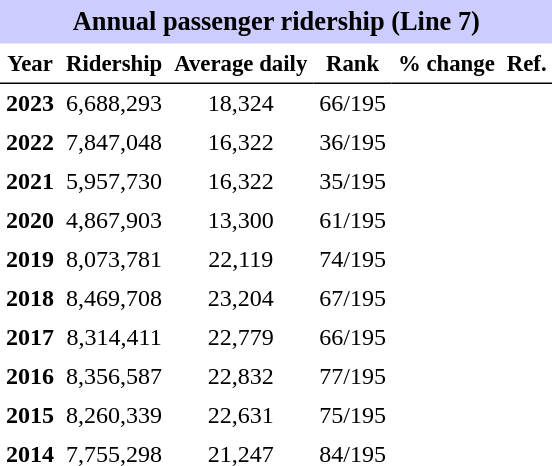<table class="toccolours" cellpadding="4" cellspacing="0" style="text-align:right;">
<tr>
<th colspan="6"  style="background-color:#ccf; background-color:#ccf; font-size:110%; text-align:center;">Annual passenger ridership (Line 7)</th>
</tr>
<tr style="font-size:95%; text-align:center">
<th style="border-bottom:1px solid black">Year</th>
<th style="border-bottom:1px solid black">Ridership</th>
<th style="border-bottom:1px solid black">Average daily</th>
<th style="border-bottom:1px solid black">Rank</th>
<th style="border-bottom:1px solid black">% change</th>
<th style="border-bottom:1px solid black">Ref.</th>
</tr>
<tr style="text-align:center;">
<td><strong>2023</strong></td>
<td>6,688,293</td>
<td>18,324</td>
<td>66/195</td>
<td></td>
<td></td>
</tr>
<tr style="text-align:center;">
<td><strong>2022</strong></td>
<td>7,847,048</td>
<td>16,322</td>
<td>36/195</td>
<td></td>
<td></td>
</tr>
<tr style="text-align:center;">
<td><strong>2021</strong></td>
<td>5,957,730</td>
<td>16,322</td>
<td>35/195</td>
<td></td>
<td></td>
</tr>
<tr style="text-align:center;">
<td><strong>2020</strong></td>
<td>4,867,903</td>
<td>13,300</td>
<td>61/195</td>
<td></td>
<td></td>
</tr>
<tr style="text-align:center;">
<td><strong>2019</strong></td>
<td>8,073,781</td>
<td>22,119</td>
<td>74/195</td>
<td></td>
<td></td>
</tr>
<tr style="text-align:center;">
<td><strong>2018</strong></td>
<td>8,469,708</td>
<td>23,204</td>
<td>67/195</td>
<td></td>
<td></td>
</tr>
<tr style="text-align:center;">
<td><strong>2017</strong></td>
<td>8,314,411</td>
<td>22,779</td>
<td>66/195</td>
<td></td>
<td></td>
</tr>
<tr style="text-align:center;">
<td><strong>2016</strong></td>
<td>8,356,587</td>
<td>22,832</td>
<td>77/195</td>
<td></td>
<td></td>
</tr>
<tr style="text-align:center;">
<td><strong>2015</strong></td>
<td>8,260,339</td>
<td>22,631</td>
<td>75/195</td>
<td></td>
<td></td>
</tr>
<tr style="text-align:center;">
<td><strong>2014</strong></td>
<td>7,755,298</td>
<td>21,247</td>
<td>84/195</td>
<td></td>
<td></td>
</tr>
</table>
